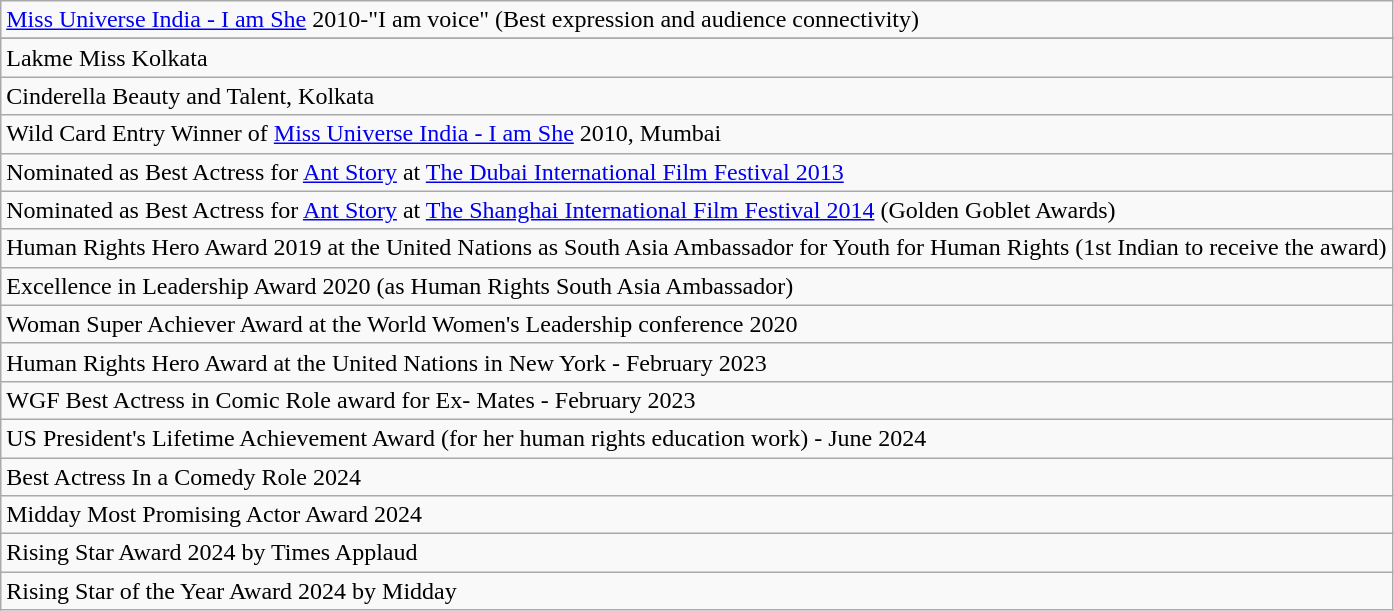<table class="wikitable sortable">
<tr>
<td><a href='#'>Miss Universe India - I am She</a> 2010-"I am voice" (Best expression and audience connectivity)</td>
</tr>
<tr>
</tr>
<tr>
<td>Lakme Miss Kolkata</td>
</tr>
<tr>
<td>Cinderella Beauty and Talent, Kolkata</td>
</tr>
<tr>
<td>Wild Card Entry Winner of <a href='#'>Miss Universe India - I am She</a> 2010, Mumbai</td>
</tr>
<tr>
<td>Nominated as Best Actress for <a href='#'>Ant Story</a> at <a href='#'>The Dubai International Film Festival 2013</a></td>
</tr>
<tr>
<td>Nominated as Best Actress for <a href='#'>Ant Story</a> at <a href='#'>The Shanghai International Film Festival 2014</a> (Golden Goblet Awards)</td>
</tr>
<tr>
<td>Human Rights Hero Award 2019 at the United Nations as South Asia Ambassador for Youth for Human Rights (1st Indian to receive the award)</td>
</tr>
<tr>
<td>Excellence in Leadership Award 2020 (as Human Rights South Asia Ambassador)</td>
</tr>
<tr>
<td>Woman Super Achiever Award at the World Women's Leadership conference 2020</td>
</tr>
<tr Nominated as the Best Anchor / EMCEE for Entertainers Connect 2012 Awards>
<td>Human Rights Hero Award at the United Nations in New York - February 2023</td>
</tr>
<tr>
<td>WGF Best Actress in Comic Role award for Ex- Mates - February 2023</td>
</tr>
<tr>
<td>US President's Lifetime Achievement Award (for her human rights education work) - June 2024</td>
</tr>
<tr>
<td>Best Actress In a Comedy Role 2024</td>
</tr>
<tr>
<td>Midday Most Promising Actor Award 2024</td>
</tr>
<tr>
<td>Rising Star Award 2024 by Times Applaud</td>
</tr>
<tr>
<td>Rising Star of the Year Award 2024 by Midday</td>
</tr>
</table>
